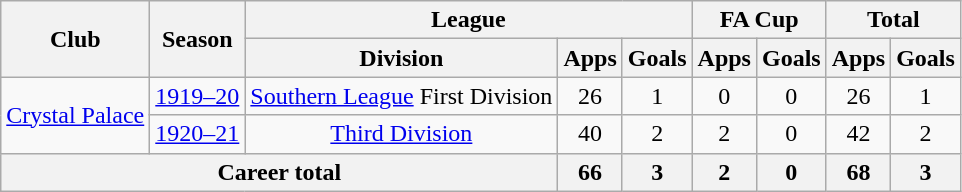<table class="wikitable" style="text-align:center">
<tr>
<th rowspan="2">Club</th>
<th rowspan="2">Season</th>
<th colspan="3">League</th>
<th colspan="2">FA Cup</th>
<th colspan="2">Total</th>
</tr>
<tr>
<th>Division</th>
<th>Apps</th>
<th>Goals</th>
<th>Apps</th>
<th>Goals</th>
<th>Apps</th>
<th>Goals</th>
</tr>
<tr>
<td rowspan="2"><a href='#'>Crystal Palace</a></td>
<td><a href='#'>1919–20</a></td>
<td><a href='#'>Southern League</a> First Division</td>
<td>26</td>
<td>1</td>
<td>0</td>
<td>0</td>
<td>26</td>
<td>1</td>
</tr>
<tr>
<td><a href='#'>1920–21</a></td>
<td><a href='#'>Third Division</a></td>
<td>40</td>
<td>2</td>
<td>2</td>
<td>0</td>
<td>42</td>
<td>2</td>
</tr>
<tr>
<th colspan="3">Career total</th>
<th>66</th>
<th>3</th>
<th>2</th>
<th>0</th>
<th>68</th>
<th>3</th>
</tr>
</table>
